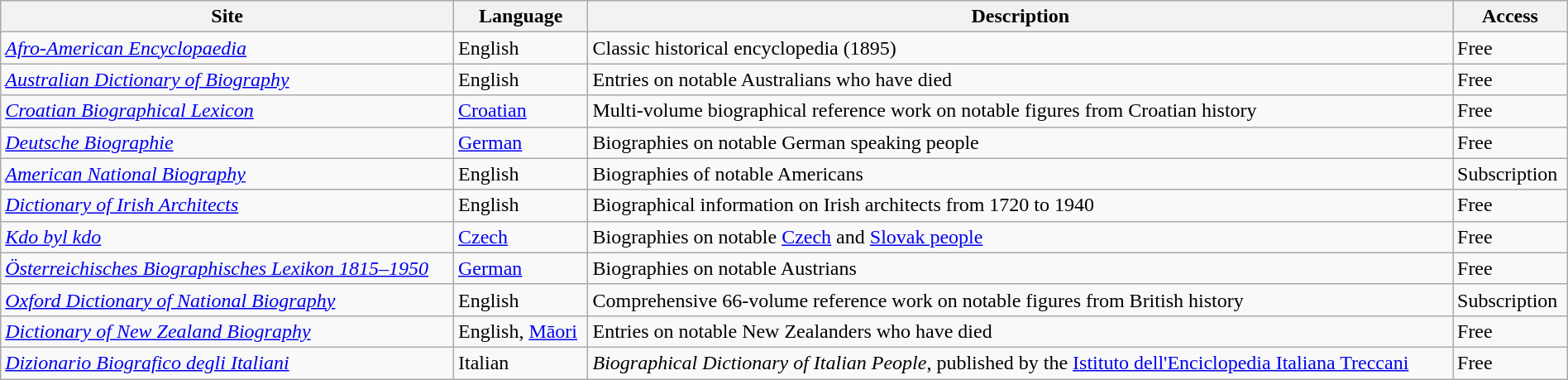<table class="wikitable sortable" width="100%">
<tr>
<th>Site</th>
<th>Language</th>
<th>Description</th>
<th>Access</th>
</tr>
<tr>
<td><em><a href='#'>Afro-American Encyclopaedia</a></em></td>
<td>English</td>
<td>Classic historical encyclopedia (1895)</td>
<td>Free</td>
</tr>
<tr>
<td><em><a href='#'>Australian Dictionary of Biography</a></em></td>
<td>English</td>
<td>Entries on notable Australians who have died</td>
<td>Free</td>
</tr>
<tr>
<td><em><a href='#'>Croatian Biographical Lexicon</a></em></td>
<td><a href='#'>Croatian</a></td>
<td>Multi-volume biographical reference work on notable figures from Croatian history</td>
<td>Free</td>
</tr>
<tr>
<td><em><a href='#'>Deutsche Biographie</a></em></td>
<td><a href='#'>German</a></td>
<td>Biographies on notable German speaking people</td>
<td>Free</td>
</tr>
<tr>
<td><em><a href='#'>American National Biography</a></em></td>
<td>English</td>
<td>Biographies of notable Americans</td>
<td>Subscription</td>
</tr>
<tr>
<td><em><a href='#'>Dictionary of Irish Architects</a></em></td>
<td>English</td>
<td>Biographical information on Irish architects from 1720 to 1940</td>
<td>Free</td>
</tr>
<tr>
<td><em><a href='#'>Kdo byl kdo</a></em></td>
<td><a href='#'>Czech</a></td>
<td>Biographies on notable <a href='#'>Czech</a> and <a href='#'>Slovak people</a></td>
<td>Free</td>
</tr>
<tr>
<td><em><a href='#'>Österreichisches Biographisches Lexikon 1815–1950</a></em></td>
<td><a href='#'>German</a></td>
<td>Biographies on notable Austrians</td>
<td>Free</td>
</tr>
<tr>
<td><em><a href='#'>Oxford Dictionary of National Biography</a></em></td>
<td>English</td>
<td>Comprehensive 66-volume reference work on notable figures from British history</td>
<td>Subscription</td>
</tr>
<tr>
<td><em><a href='#'>Dictionary of New Zealand Biography</a></em></td>
<td>English, <a href='#'>Māori</a></td>
<td>Entries on notable New Zealanders who have died</td>
<td>Free</td>
</tr>
<tr>
<td><em><a href='#'>Dizionario Biografico degli Italiani</a></em></td>
<td>Italian</td>
<td><em>Biographical Dictionary of Italian People</em>, published by the <a href='#'>Istituto dell'Enciclopedia Italiana Treccani</a></td>
<td>Free</td>
</tr>
</table>
